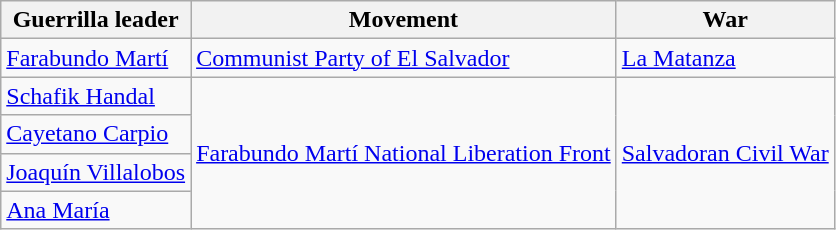<table class="wikitable">
<tr>
<th>Guerrilla leader</th>
<th>Movement</th>
<th>War</th>
</tr>
<tr>
<td><a href='#'>Farabundo Martí</a></td>
<td><a href='#'>Communist Party of El Salvador</a></td>
<td><a href='#'>La Matanza</a></td>
</tr>
<tr>
<td><a href='#'>Schafik Handal</a></td>
<td rowspan="4"><a href='#'>Farabundo Martí National Liberation Front</a></td>
<td rowspan="4"><a href='#'>Salvadoran Civil War</a></td>
</tr>
<tr>
<td><a href='#'>Cayetano Carpio</a></td>
</tr>
<tr>
<td><a href='#'>Joaquín Villalobos</a></td>
</tr>
<tr>
<td><a href='#'>Ana María</a></td>
</tr>
</table>
